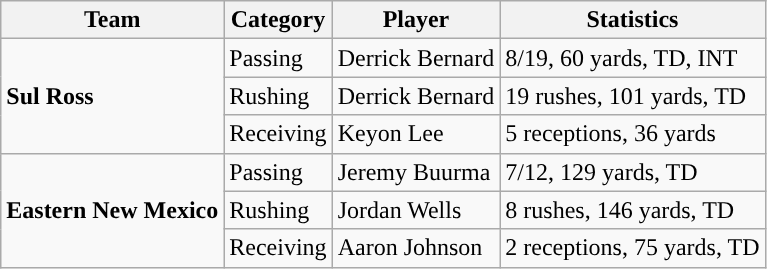<table class="wikitable" style="float: left;">
<tr>
<th>Team</th>
<th>Category</th>
<th>Player</th>
<th>Statistics</th>
</tr>
<tr>
<td rowspan=3><strong>Sul Ross</strong></td>
<td>Passing</td>
<td>Derrick Bernard</td>
<td>8/19, 60 yards, TD, INT</td>
</tr>
<tr>
<td>Rushing</td>
<td>Derrick Bernard</td>
<td>19 rushes, 101 yards, TD</td>
</tr>
<tr>
<td>Receiving</td>
<td>Keyon Lee</td>
<td>5 receptions, 36 yards</td>
</tr>
<tr>
<td rowspan=3><strong>Eastern New Mexico</strong></td>
<td>Passing</td>
<td>Jeremy Buurma</td>
<td>7/12, 129 yards, TD</td>
</tr>
<tr>
<td>Rushing</td>
<td>Jordan Wells</td>
<td>8 rushes, 146 yards, TD</td>
</tr>
<tr>
<td>Receiving</td>
<td>Aaron Johnson</td>
<td>2 receptions, 75 yards, TD</td>
</tr>
</table>
